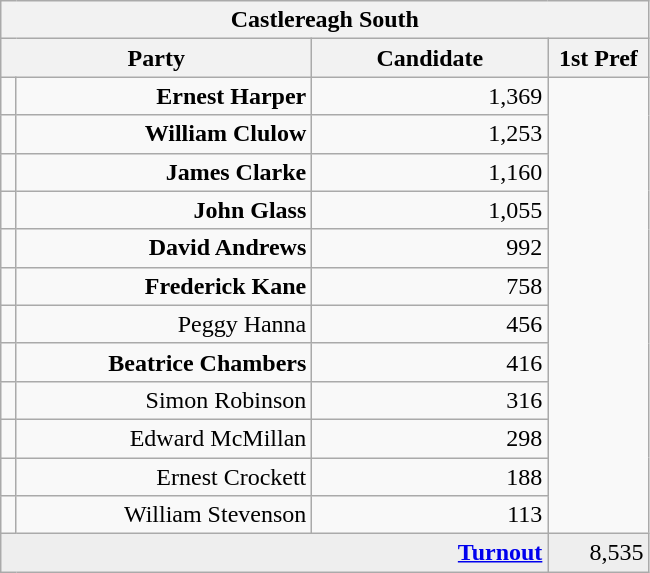<table class="wikitable">
<tr>
<th colspan="4" align="center">Castlereagh South</th>
</tr>
<tr>
<th colspan="2" align="center" width=200>Party</th>
<th width=150>Candidate</th>
<th width=60>1st Pref</th>
</tr>
<tr>
<td></td>
<td align="right"><strong>Ernest Harper</strong></td>
<td align="right">1,369</td>
</tr>
<tr>
<td></td>
<td align="right"><strong>William Clulow</strong></td>
<td align="right">1,253</td>
</tr>
<tr>
<td></td>
<td align="right"><strong>James Clarke</strong></td>
<td align="right">1,160</td>
</tr>
<tr>
<td></td>
<td align="right"><strong>John Glass</strong></td>
<td align="right">1,055</td>
</tr>
<tr>
<td></td>
<td align="right"><strong>David Andrews</strong></td>
<td align="right">992</td>
</tr>
<tr>
<td></td>
<td align="right"><strong>Frederick Kane</strong></td>
<td align="right">758</td>
</tr>
<tr>
<td></td>
<td align="right">Peggy Hanna</td>
<td align="right">456</td>
</tr>
<tr>
<td></td>
<td align="right"><strong>Beatrice Chambers</strong></td>
<td align="right">416</td>
</tr>
<tr>
<td></td>
<td align="right">Simon Robinson</td>
<td align="right">316</td>
</tr>
<tr>
<td></td>
<td align="right">Edward McMillan</td>
<td align="right">298</td>
</tr>
<tr>
<td></td>
<td align="right">Ernest Crockett</td>
<td align="right">188</td>
</tr>
<tr>
<td></td>
<td align="right">William Stevenson</td>
<td align="right">113</td>
</tr>
<tr bgcolor="EEEEEE">
<td colspan=3 align="right"><strong><a href='#'>Turnout</a></strong></td>
<td align="right">8,535</td>
</tr>
</table>
